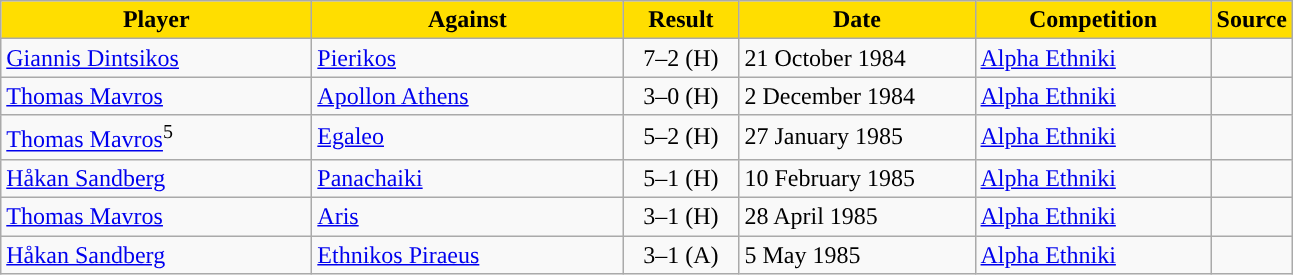<table class="wikitable">
<tr>
<th width=200 style="background:#FFDE00">Player</th>
<th width=200 style="background:#FFDE00">Against</th>
<th width=70 style="background:#FFDE00">Result</th>
<th width=150 style="background:#FFDE00">Date</th>
<th width=150 style="background:#FFDE00">Competition</th>
<th style="background:#FFDE00">Source</th>
</tr>
<tr>
<td> <a href='#'>Giannis Dintsikos</a></td>
<td> <a href='#'>Pierikos</a></td>
<td align=center>7–2 (H)</td>
<td>21 October 1984</td>
<td><a href='#'>Alpha Ethniki</a></td>
<td align=center></td>
</tr>
<tr>
<td> <a href='#'>Thomas Mavros</a></td>
<td> <a href='#'>Apollon Athens</a></td>
<td align=center>3–0 (H)</td>
<td>2 December 1984</td>
<td><a href='#'>Alpha Ethniki</a></td>
<td align=center></td>
</tr>
<tr>
<td> <a href='#'>Thomas Mavros</a><sup>5</sup></td>
<td> <a href='#'>Egaleo</a></td>
<td align=center>5–2 (H)</td>
<td>27 January 1985</td>
<td><a href='#'>Alpha Ethniki</a></td>
<td align=center></td>
</tr>
<tr>
<td> <a href='#'>Håkan Sandberg</a></td>
<td> <a href='#'>Panachaiki</a></td>
<td align=center>5–1 (H)</td>
<td>10 February 1985</td>
<td><a href='#'>Alpha Ethniki</a></td>
<td align=center></td>
</tr>
<tr>
<td> <a href='#'>Thomas Mavros</a></td>
<td> <a href='#'>Aris</a></td>
<td align=center>3–1 (H)</td>
<td>28 April 1985</td>
<td><a href='#'>Alpha Ethniki</a></td>
<td align=center></td>
</tr>
<tr>
<td> <a href='#'>Håkan Sandberg</a></td>
<td> <a href='#'>Ethnikos Piraeus</a></td>
<td align=center>3–1 (A)</td>
<td>5 May 1985</td>
<td><a href='#'>Alpha Ethniki</a></td>
<td align=center></td>
</tr>
</table>
